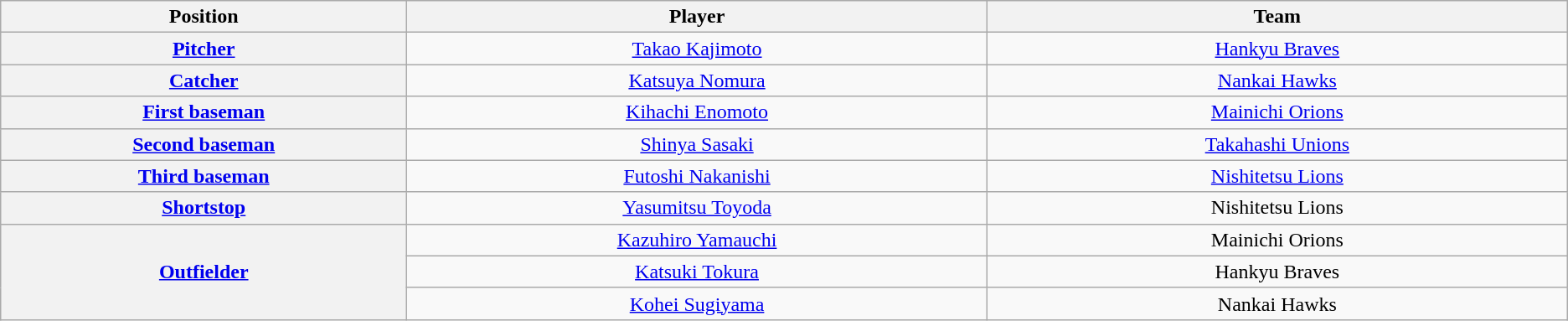<table class="wikitable" style="text-align:center;">
<tr>
<th scope="col" width="7%">Position</th>
<th scope="col" width="10%">Player</th>
<th scope="col" width="10%">Team</th>
</tr>
<tr>
<th scope="row" style="text-align:center;"><a href='#'>Pitcher</a></th>
<td><a href='#'>Takao Kajimoto</a></td>
<td><a href='#'>Hankyu Braves</a></td>
</tr>
<tr>
<th scope="row" style="text-align:center;"><a href='#'>Catcher</a></th>
<td><a href='#'>Katsuya Nomura</a></td>
<td><a href='#'>Nankai Hawks</a></td>
</tr>
<tr>
<th scope="row" style="text-align:center;"><a href='#'>First baseman</a></th>
<td><a href='#'>Kihachi Enomoto</a></td>
<td><a href='#'>Mainichi Orions</a></td>
</tr>
<tr>
<th scope="row" style="text-align:center;"><a href='#'>Second baseman</a></th>
<td><a href='#'>Shinya Sasaki</a></td>
<td><a href='#'>Takahashi Unions</a></td>
</tr>
<tr>
<th scope="row" style="text-align:center;"><a href='#'>Third baseman</a></th>
<td><a href='#'>Futoshi Nakanishi</a></td>
<td><a href='#'>Nishitetsu Lions</a></td>
</tr>
<tr>
<th scope="row" style="text-align:center;"><a href='#'>Shortstop</a></th>
<td><a href='#'>Yasumitsu Toyoda</a></td>
<td>Nishitetsu Lions</td>
</tr>
<tr>
<th scope="row" style="text-align:center;" rowspan=3><a href='#'>Outfielder</a></th>
<td><a href='#'>Kazuhiro Yamauchi</a></td>
<td>Mainichi Orions</td>
</tr>
<tr>
<td><a href='#'>Katsuki Tokura</a></td>
<td>Hankyu Braves</td>
</tr>
<tr>
<td><a href='#'>Kohei Sugiyama</a></td>
<td>Nankai Hawks</td>
</tr>
</table>
